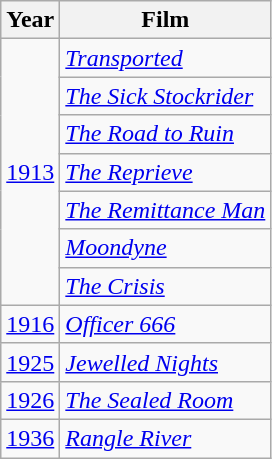<table class="wikitable" Border="1">
<tr>
<th>Year</th>
<th>Film</th>
</tr>
<tr>
<td rowspan=7><a href='#'>1913</a></td>
<td><em><a href='#'>Transported</a></em></td>
</tr>
<tr>
<td><em><a href='#'>The Sick Stockrider</a></em></td>
</tr>
<tr>
<td><em><a href='#'>The Road to Ruin</a></em></td>
</tr>
<tr>
<td><em><a href='#'>The Reprieve</a></em></td>
</tr>
<tr>
<td><em><a href='#'>The Remittance Man</a></em></td>
</tr>
<tr>
<td><em><a href='#'>Moondyne</a></em></td>
</tr>
<tr>
<td><em><a href='#'>The Crisis</a></em></td>
</tr>
<tr>
<td><a href='#'>1916</a></td>
<td><em><a href='#'>Officer 666</a></em></td>
</tr>
<tr>
<td><a href='#'>1925</a></td>
<td><em><a href='#'>Jewelled Nights</a></em></td>
</tr>
<tr>
<td><a href='#'>1926</a></td>
<td><em><a href='#'>The Sealed Room</a></em></td>
</tr>
<tr>
<td><a href='#'>1936</a></td>
<td><em><a href='#'>Rangle River</a></em></td>
</tr>
</table>
